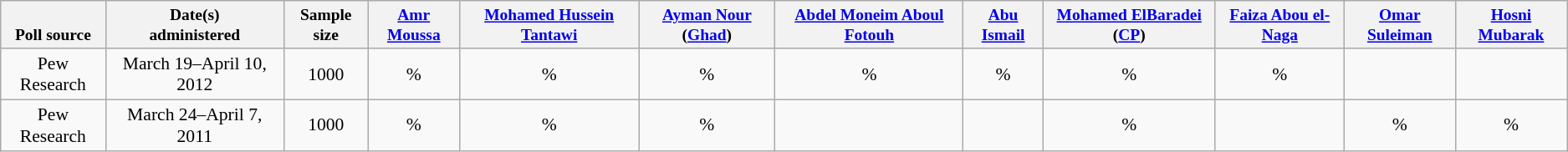<table class="wikitable sortable mw-datatable" style="font-size:90%;text-align:center;">
<tr valign="bottom" style="font-size:90%;">
<th>Poll source</th>
<th>Date(s)<br>administered</th>
<th>Sample size</th>
<th><a href='#'>Amr Moussa</a></th>
<th><a href='#'>Mohamed Hussein Tantawi</a></th>
<th><a href='#'>Ayman Nour</a> (<a href='#'>Ghad</a>)</th>
<th><a href='#'>Abdel Moneim Aboul Fotouh</a></th>
<th><a href='#'>Abu Ismail</a></th>
<th><a href='#'>Mohamed ElBaradei</a> (<a href='#'>CP</a>)</th>
<th><a href='#'>Faiza Abou el-Naga</a></th>
<th><a href='#'>Omar Suleiman</a></th>
<th><a href='#'>Hosni Mubarak</a></th>
</tr>
<tr>
<td>Pew Research</td>
<td>March 19–April 10, 2012</td>
<td>1000</td>
<td>%</td>
<td>%</td>
<td>%</td>
<td>%</td>
<td>%</td>
<td>%</td>
<td>%</td>
<td></td>
<td></td>
</tr>
<tr>
<td>Pew Research</td>
<td>March 24–April 7, 2011</td>
<td>1000</td>
<td>%</td>
<td>%</td>
<td>%</td>
<td></td>
<td></td>
<td>%</td>
<td></td>
<td>%</td>
<td>%</td>
</tr>
</table>
